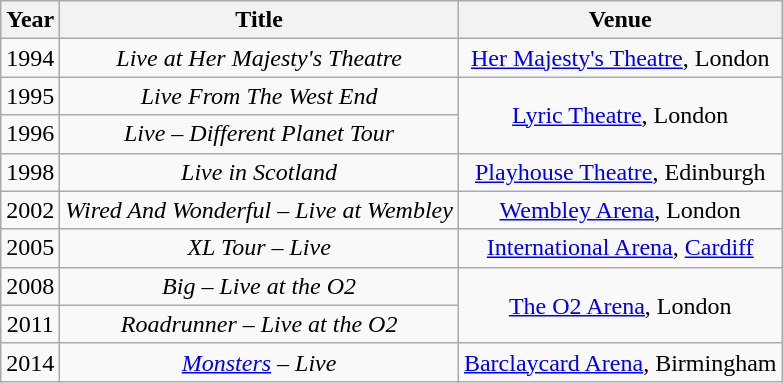<table class="wikitable" style="text-align:center;">
<tr>
<th>Year</th>
<th>Title</th>
<th>Venue</th>
</tr>
<tr>
<td>1994</td>
<td><em>Live at Her Majesty's Theatre</em></td>
<td><a href='#'>Her Majesty's Theatre</a>, London</td>
</tr>
<tr>
<td>1995</td>
<td><em>Live From The West End</em></td>
<td rowspan="2"><a href='#'>Lyric Theatre</a>, London</td>
</tr>
<tr>
<td>1996</td>
<td><em>Live – Different Planet Tour</em></td>
</tr>
<tr>
<td>1998</td>
<td><em>Live in Scotland</em></td>
<td><a href='#'>Playhouse Theatre</a>, Edinburgh</td>
</tr>
<tr>
<td>2002</td>
<td><em>Wired And Wonderful – Live at Wembley</em></td>
<td><a href='#'>Wembley Arena</a>, London</td>
</tr>
<tr>
<td>2005</td>
<td><em>XL Tour – Live</em></td>
<td><a href='#'>International Arena</a>, <a href='#'>Cardiff</a></td>
</tr>
<tr>
<td>2008</td>
<td><em>Big – Live at the O2</em></td>
<td rowspan="2"><a href='#'>The O2 Arena</a>, London</td>
</tr>
<tr>
<td>2011</td>
<td><em>Roadrunner – Live at the O2</em></td>
</tr>
<tr>
<td>2014</td>
<td><em><a href='#'>Monsters</a> – Live</em></td>
<td><a href='#'>Barclaycard Arena</a>, Birmingham</td>
</tr>
</table>
